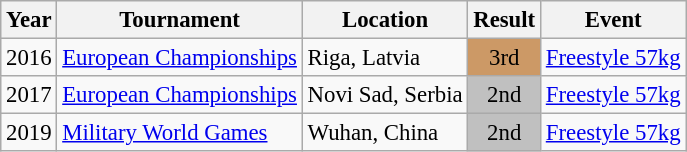<table class="wikitable" style="font-size:95%;">
<tr>
<th>Year</th>
<th>Tournament</th>
<th>Location</th>
<th>Result</th>
<th>Event</th>
</tr>
<tr>
<td>2016</td>
<td><a href='#'>European Championships</a></td>
<td>Riga, Latvia</td>
<td align="center" bgcolor="cc9966">3rd</td>
<td><a href='#'>Freestyle 57kg</a></td>
</tr>
<tr>
<td>2017</td>
<td><a href='#'>European Championships</a></td>
<td>Novi Sad, Serbia</td>
<td align="center" bgcolor="silver">2nd</td>
<td><a href='#'>Freestyle 57kg</a></td>
</tr>
<tr>
<td>2019</td>
<td><a href='#'>Military World Games</a></td>
<td>Wuhan, China</td>
<td align="center" bgcolor="silver">2nd</td>
<td><a href='#'>Freestyle 57kg</a></td>
</tr>
</table>
